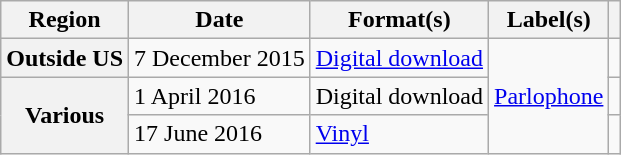<table class="wikitable plainrowheaders">
<tr>
<th scope="col">Region</th>
<th scope="col">Date</th>
<th scope="col">Format(s)</th>
<th scope="col">Label(s)</th>
<th scope="col"></th>
</tr>
<tr>
<th scope="row">Outside US</th>
<td>7 December 2015</td>
<td><a href='#'>Digital download</a> </td>
<td rowspan="3"><a href='#'>Parlophone</a></td>
<td></td>
</tr>
<tr>
<th scope="row" rowspan="2">Various</th>
<td>1 April 2016</td>
<td>Digital download </td>
<td></td>
</tr>
<tr>
<td>17 June 2016</td>
<td><a href='#'>Vinyl</a> </td>
<td></td>
</tr>
</table>
